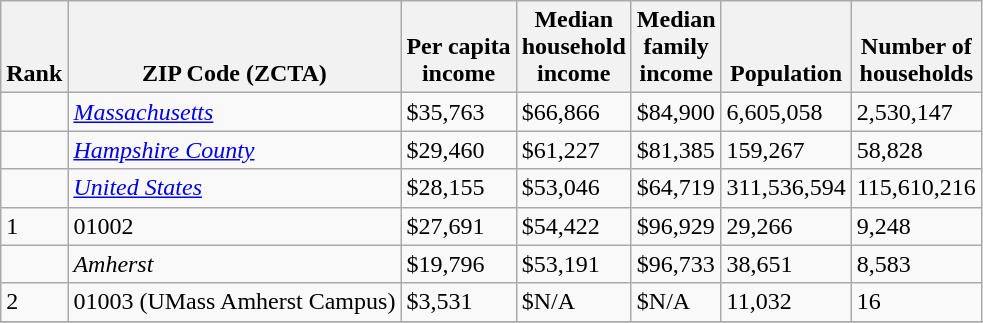<table class="wikitable sortable">
<tr valign=bottom>
<th>Rank</th>
<th>ZIP Code (ZCTA)</th>
<th>Per capita<br>income</th>
<th>Median<br>household<br>income</th>
<th>Median<br>family<br>income</th>
<th>Population</th>
<th>Number of<br>households</th>
</tr>
<tr>
<td></td>
<td><em><a href='#'>Massachusetts</a></em></td>
<td>$35,763</td>
<td>$66,866</td>
<td>$84,900</td>
<td>6,605,058</td>
<td>2,530,147</td>
</tr>
<tr>
<td></td>
<td><em><a href='#'>Hampshire County</a></em></td>
<td>$29,460</td>
<td>$61,227</td>
<td>$81,385</td>
<td>159,267</td>
<td>58,828</td>
</tr>
<tr>
<td></td>
<td><em><a href='#'>United States</a></em></td>
<td>$28,155</td>
<td>$53,046</td>
<td>$64,719</td>
<td>311,536,594</td>
<td>115,610,216</td>
</tr>
<tr>
<td>1</td>
<td>01002</td>
<td>$27,691</td>
<td>$54,422</td>
<td>$96,929</td>
<td>29,266</td>
<td>9,248</td>
</tr>
<tr>
<td></td>
<td><em>Amherst</em></td>
<td>$19,796</td>
<td>$53,191</td>
<td>$96,733</td>
<td>38,651</td>
<td>8,583</td>
</tr>
<tr>
<td>2</td>
<td>01003 (UMass Amherst Campus)</td>
<td>$3,531</td>
<td>$N/A</td>
<td>$N/A</td>
<td>11,032</td>
<td>16</td>
</tr>
<tr>
</tr>
</table>
